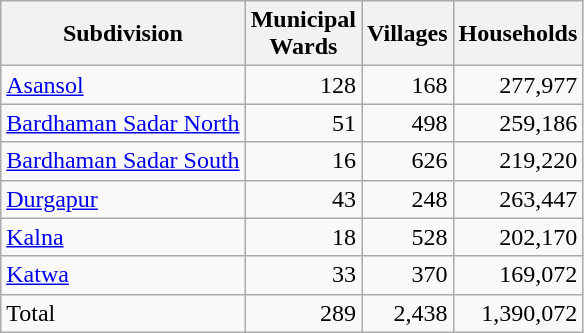<table class="wikitable sortable">
<tr>
<th>Subdivision</th>
<th>Municipal<br>Wards</th>
<th>Villages</th>
<th>Households</th>
</tr>
<tr>
<td><a href='#'>Asansol</a></td>
<td style="text-align:right">128</td>
<td style="text-align:right">168</td>
<td style="text-align:right">277,977</td>
</tr>
<tr>
<td><a href='#'>Bardhaman Sadar North</a></td>
<td style="text-align:right">51</td>
<td style="text-align:right">498</td>
<td style="text-align:right">259,186</td>
</tr>
<tr>
<td><a href='#'>Bardhaman Sadar South</a></td>
<td style="text-align:right">16</td>
<td style="text-align:right">626</td>
<td style="text-align:right">219,220</td>
</tr>
<tr>
<td><a href='#'>Durgapur</a></td>
<td style="text-align:right">43</td>
<td style="text-align:right">248</td>
<td style="text-align:right">263,447</td>
</tr>
<tr>
<td><a href='#'>Kalna</a></td>
<td style="text-align:right">18</td>
<td style="text-align:right">528</td>
<td style="text-align:right">202,170</td>
</tr>
<tr>
<td><a href='#'>Katwa</a></td>
<td style="text-align:right">33</td>
<td style="text-align:right">370</td>
<td style="text-align:right">169,072</td>
</tr>
<tr>
<td>Total</td>
<td style="text-align:right">289</td>
<td style="text-align:right">2,438</td>
<td style="text-align:right">1,390,072</td>
</tr>
</table>
